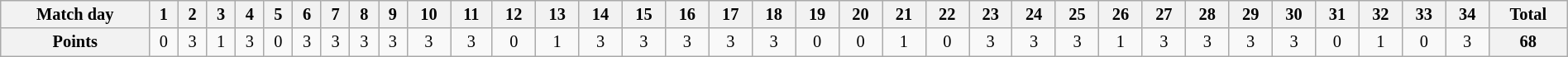<table class="wikitable" style="width:100%; font-size:85%;">
<tr valign=top>
<th align=center>Match day</th>
<th align=center>1</th>
<th align=center>2</th>
<th align=center>3</th>
<th align=center>4</th>
<th align=center>5</th>
<th align=center>6</th>
<th align=center>7</th>
<th align=center>8</th>
<th align=center>9</th>
<th align=center>10</th>
<th align=center>11</th>
<th align=center>12</th>
<th align=center>13</th>
<th align=center>14</th>
<th align=center>15</th>
<th align=center>16</th>
<th align=center>17</th>
<th align=center>18</th>
<th align=center>19</th>
<th align=center>20</th>
<th align=center>21</th>
<th align=center>22</th>
<th align=center>23</th>
<th align=center>24</th>
<th align=center>25</th>
<th align=center>26</th>
<th align=center>27</th>
<th align=center>28</th>
<th align=center>29</th>
<th align=center>30</th>
<th align=center>31</th>
<th align=center>32</th>
<th align=center>33</th>
<th align=center>34</th>
<th align=center><strong>Total</strong></th>
</tr>
<tr>
<th align=center>Points</th>
<td align=center>0</td>
<td align=center>3</td>
<td align=center>1</td>
<td align=center>3</td>
<td align=center>0</td>
<td align=center>3</td>
<td align=center>3</td>
<td align=center>3</td>
<td align=center>3</td>
<td align=center>3</td>
<td align=center>3</td>
<td align=center>0</td>
<td align=center>1</td>
<td align=center>3</td>
<td align=center>3</td>
<td align=center>3</td>
<td align=center>3</td>
<td align=center>3</td>
<td align=center>0</td>
<td align=center>0</td>
<td align=center>1</td>
<td align=center>0</td>
<td align=center>3</td>
<td align=center>3</td>
<td align=center>3</td>
<td align=center>1</td>
<td align=center>3</td>
<td align=center>3</td>
<td align=center>3</td>
<td align=center>3</td>
<td align=center>0</td>
<td align=center>1</td>
<td align=center>0</td>
<td align=center>3</td>
<th align=center><strong>68</strong></th>
</tr>
</table>
